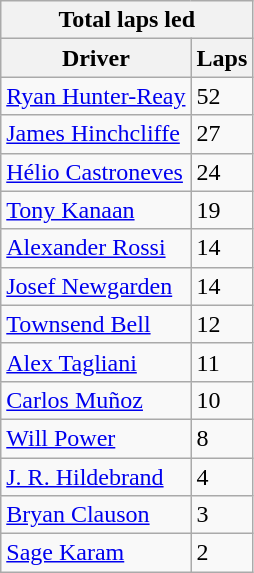<table class="wikitable">
<tr>
<th colspan=2>Total laps led</th>
</tr>
<tr>
<th>Driver</th>
<th>Laps</th>
</tr>
<tr>
<td><a href='#'>Ryan Hunter-Reay</a></td>
<td>52</td>
</tr>
<tr>
<td><a href='#'>James Hinchcliffe</a></td>
<td>27</td>
</tr>
<tr>
<td><a href='#'>Hélio Castroneves</a></td>
<td>24</td>
</tr>
<tr>
<td><a href='#'>Tony Kanaan</a></td>
<td>19</td>
</tr>
<tr>
<td><a href='#'>Alexander Rossi</a></td>
<td>14</td>
</tr>
<tr>
<td><a href='#'>Josef Newgarden</a></td>
<td>14</td>
</tr>
<tr>
<td><a href='#'>Townsend Bell</a></td>
<td>12</td>
</tr>
<tr>
<td><a href='#'>Alex Tagliani</a></td>
<td>11</td>
</tr>
<tr>
<td><a href='#'>Carlos Muñoz</a></td>
<td>10</td>
</tr>
<tr>
<td><a href='#'>Will Power</a></td>
<td>8</td>
</tr>
<tr>
<td><a href='#'>J. R. Hildebrand</a></td>
<td>4</td>
</tr>
<tr>
<td><a href='#'>Bryan Clauson</a></td>
<td>3</td>
</tr>
<tr>
<td><a href='#'>Sage Karam</a></td>
<td>2</td>
</tr>
</table>
